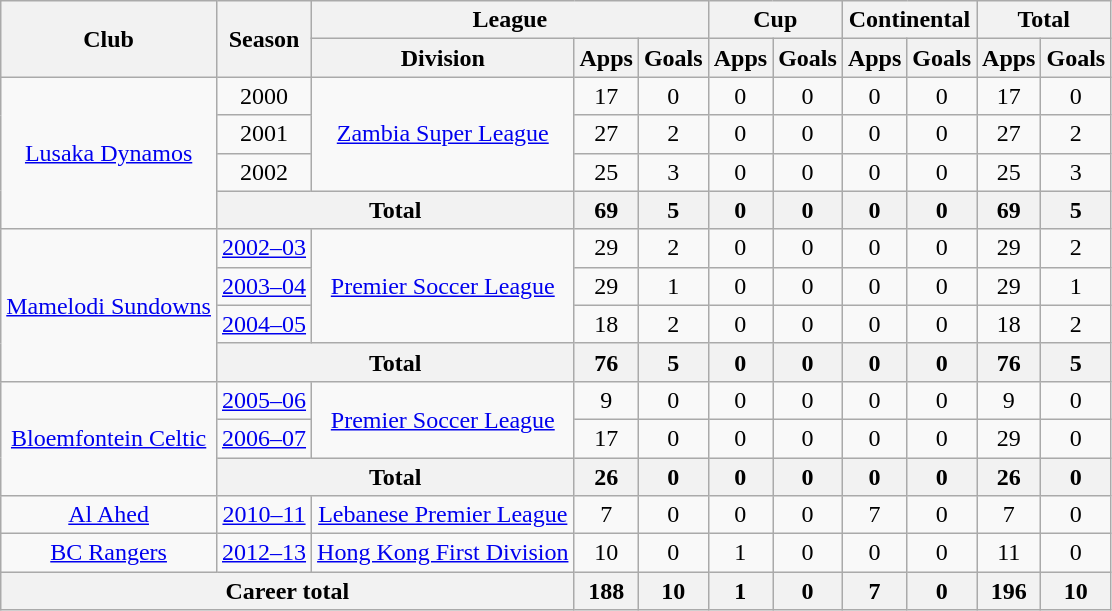<table class="wikitable" style="text-align: center">
<tr>
<th rowspan="2">Club</th>
<th rowspan="2">Season</th>
<th colspan="3">League</th>
<th colspan="2">Cup</th>
<th colspan="2">Continental</th>
<th colspan="2">Total</th>
</tr>
<tr>
<th>Division</th>
<th>Apps</th>
<th>Goals</th>
<th>Apps</th>
<th>Goals</th>
<th>Apps</th>
<th>Goals</th>
<th>Apps</th>
<th>Goals</th>
</tr>
<tr>
<td rowspan="4"><a href='#'>Lusaka Dynamos</a></td>
<td>2000</td>
<td rowspan="3"><a href='#'>Zambia Super League</a></td>
<td>17</td>
<td>0</td>
<td>0</td>
<td>0</td>
<td>0</td>
<td>0</td>
<td>17</td>
<td>0</td>
</tr>
<tr>
<td>2001</td>
<td>27</td>
<td>2</td>
<td>0</td>
<td>0</td>
<td>0</td>
<td>0</td>
<td>27</td>
<td>2</td>
</tr>
<tr>
<td>2002</td>
<td>25</td>
<td>3</td>
<td>0</td>
<td>0</td>
<td>0</td>
<td>0</td>
<td>25</td>
<td>3</td>
</tr>
<tr>
<th colspan=2>Total</th>
<th>69</th>
<th>5</th>
<th>0</th>
<th>0</th>
<th>0</th>
<th>0</th>
<th>69</th>
<th>5</th>
</tr>
<tr>
<td rowspan="4"><a href='#'>Mamelodi Sundowns</a></td>
<td><a href='#'>2002–03</a></td>
<td rowspan="3"><a href='#'>Premier Soccer League</a></td>
<td>29</td>
<td>2</td>
<td>0</td>
<td>0</td>
<td>0</td>
<td>0</td>
<td>29</td>
<td>2</td>
</tr>
<tr>
<td><a href='#'>2003–04</a></td>
<td>29</td>
<td>1</td>
<td>0</td>
<td>0</td>
<td>0</td>
<td>0</td>
<td>29</td>
<td>1</td>
</tr>
<tr>
<td><a href='#'>2004–05</a></td>
<td>18</td>
<td>2</td>
<td>0</td>
<td>0</td>
<td>0</td>
<td>0</td>
<td>18</td>
<td>2</td>
</tr>
<tr>
<th colspan=2>Total</th>
<th>76</th>
<th>5</th>
<th>0</th>
<th>0</th>
<th>0</th>
<th>0</th>
<th>76</th>
<th>5</th>
</tr>
<tr>
<td rowspan="3"><a href='#'>Bloemfontein Celtic</a></td>
<td><a href='#'>2005–06</a></td>
<td rowspan="2"><a href='#'>Premier Soccer League</a></td>
<td>9</td>
<td>0</td>
<td>0</td>
<td>0</td>
<td>0</td>
<td>0</td>
<td>9</td>
<td>0</td>
</tr>
<tr>
<td><a href='#'>2006–07</a></td>
<td>17</td>
<td>0</td>
<td>0</td>
<td>0</td>
<td>0</td>
<td>0</td>
<td>29</td>
<td>0</td>
</tr>
<tr>
<th colspan=2>Total</th>
<th>26</th>
<th>0</th>
<th>0</th>
<th>0</th>
<th>0</th>
<th>0</th>
<th>26</th>
<th>0</th>
</tr>
<tr>
<td><a href='#'>Al Ahed</a></td>
<td><a href='#'>2010–11</a></td>
<td><a href='#'>Lebanese Premier League</a></td>
<td>7</td>
<td>0</td>
<td>0</td>
<td>0</td>
<td>7</td>
<td>0</td>
<td>7</td>
<td>0</td>
</tr>
<tr>
<td><a href='#'>BC Rangers</a></td>
<td><a href='#'>2012–13</a></td>
<td><a href='#'>Hong Kong First Division</a></td>
<td>10</td>
<td>0</td>
<td>1</td>
<td>0</td>
<td>0</td>
<td>0</td>
<td>11</td>
<td>0</td>
</tr>
<tr>
<th colspan=3>Career total</th>
<th>188</th>
<th>10</th>
<th>1</th>
<th>0</th>
<th>7</th>
<th>0</th>
<th>196</th>
<th>10</th>
</tr>
</table>
